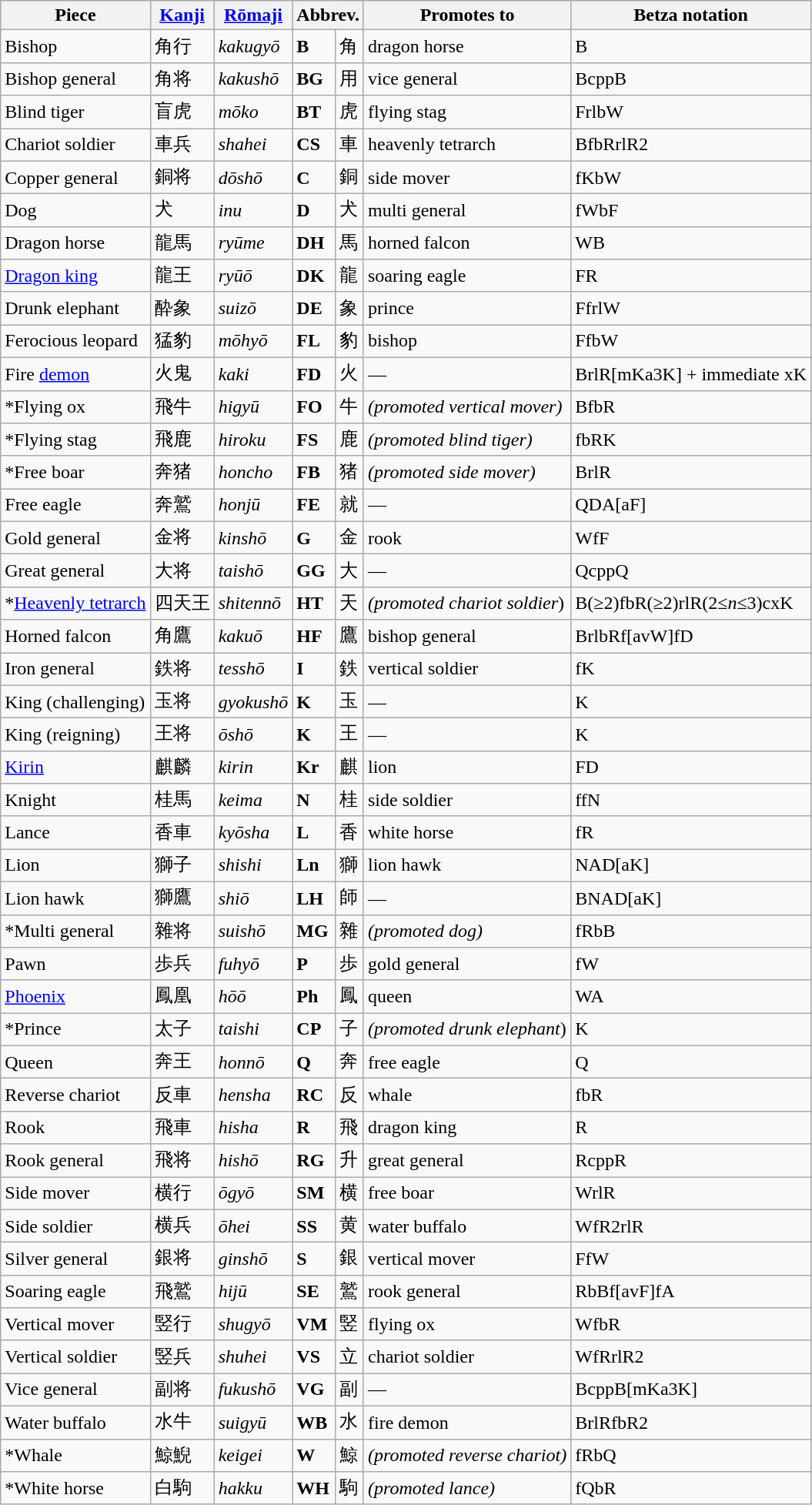<table class=wikitable>
<tr style="background:#d0d0f0;">
<th>Piece</th>
<th><a href='#'>Kanji</a></th>
<th><a href='#'>Rōmaji</a></th>
<th colspan=2>Abbrev.</th>
<th>Promotes to</th>
<th>Betza notation</th>
</tr>
<tr>
<td>Bishop</td>
<td>角行</td>
<td><em>kakugyō</em></td>
<td><strong>B</strong></td>
<td>角</td>
<td>dragon horse</td>
<td>B</td>
</tr>
<tr>
<td>Bishop general</td>
<td>角将</td>
<td><em>kakushō</em></td>
<td><strong>BG</strong></td>
<td>用</td>
<td>vice general</td>
<td>BcppB</td>
</tr>
<tr>
<td>Blind tiger</td>
<td>盲虎</td>
<td><em>mōko</em></td>
<td><strong>BT</strong></td>
<td>虎</td>
<td>flying stag</td>
<td>FrlbW</td>
</tr>
<tr>
<td>Chariot soldier</td>
<td>車兵</td>
<td><em>shahei</em></td>
<td><strong>CS</strong></td>
<td>車</td>
<td>heavenly tetrarch</td>
<td>BfbRrlR2</td>
</tr>
<tr>
<td>Copper general</td>
<td>銅将</td>
<td><em>dōshō</em></td>
<td><strong>C</strong></td>
<td>銅</td>
<td>side mover</td>
<td>fKbW</td>
</tr>
<tr>
<td>Dog</td>
<td>犬</td>
<td><em>inu</em></td>
<td><strong>D</strong></td>
<td>犬</td>
<td>multi general</td>
<td>fWbF</td>
</tr>
<tr>
<td>Dragon horse</td>
<td>龍馬</td>
<td><em>ryūme</em></td>
<td><strong>DH</strong></td>
<td>馬</td>
<td>horned falcon</td>
<td>WB</td>
</tr>
<tr>
<td><a href='#'>Dragon king</a></td>
<td>龍王</td>
<td><em>ryūō</em></td>
<td><strong>DK</strong></td>
<td>龍</td>
<td>soaring eagle</td>
<td>FR</td>
</tr>
<tr>
<td>Drunk elephant</td>
<td>酔象</td>
<td><em>suizō</em></td>
<td><strong>DE</strong></td>
<td>象</td>
<td>prince</td>
<td>FfrlW</td>
</tr>
<tr>
<td>Ferocious leopard</td>
<td>猛豹</td>
<td><em>mōhyō</em></td>
<td><strong>FL</strong></td>
<td>豹</td>
<td>bishop</td>
<td>FfbW</td>
</tr>
<tr>
<td>Fire <a href='#'>demon</a></td>
<td>火鬼</td>
<td><em>kaki</em></td>
<td><strong>FD</strong></td>
<td>火</td>
<td>—</td>
<td>BrlR[mKa3K] + immediate xK</td>
</tr>
<tr>
<td>*Flying ox</td>
<td>飛牛</td>
<td><em>higyū</em></td>
<td><strong>FO</strong></td>
<td>牛</td>
<td><em>(promoted vertical mover)</em></td>
<td>BfbR</td>
</tr>
<tr>
<td>*Flying stag</td>
<td>飛鹿</td>
<td><em>hiroku</em></td>
<td><strong>FS</strong></td>
<td>鹿</td>
<td><em>(promoted blind tiger)</em></td>
<td>fbRK</td>
</tr>
<tr>
<td>*Free boar</td>
<td>奔猪</td>
<td><em>honcho</em></td>
<td><strong>FB</strong></td>
<td>猪</td>
<td><em>(promoted side mover)</em></td>
<td>BrlR</td>
</tr>
<tr>
<td>Free eagle</td>
<td>奔鷲</td>
<td><em>honjū</em></td>
<td><strong>FE</strong></td>
<td>就</td>
<td>—</td>
<td>QDA[aF]</td>
</tr>
<tr>
<td>Gold general</td>
<td>金将</td>
<td><em>kinshō</em></td>
<td><strong>G</strong></td>
<td>金</td>
<td>rook</td>
<td>WfF</td>
</tr>
<tr>
<td>Great general</td>
<td>大将</td>
<td><em>taishō</em></td>
<td><strong>GG</strong></td>
<td>大</td>
<td>—</td>
<td>QcppQ</td>
</tr>
<tr>
<td>*<a href='#'>Heavenly tetrarch</a></td>
<td>四天王</td>
<td><em>shitennō</em></td>
<td><strong>HT</strong></td>
<td>天</td>
<td><em>(promoted chariot soldier</em>)</td>
<td>B(≥2)fbR(≥2)rlR(2≤<em>n</em>≤3)cxK</td>
</tr>
<tr>
<td>Horned falcon</td>
<td>角鷹</td>
<td><em>kakuō</em></td>
<td><strong>HF</strong></td>
<td>鷹</td>
<td>bishop general</td>
<td>BrlbRf[avW]fD</td>
</tr>
<tr>
<td>Iron general</td>
<td>鉄将</td>
<td><em>tesshō</em></td>
<td><strong>I</strong></td>
<td>鉄</td>
<td>vertical soldier</td>
<td>fK</td>
</tr>
<tr>
<td>King (challenging)</td>
<td>玉将</td>
<td><em>gyokushō</em></td>
<td><strong>K</strong></td>
<td>玉</td>
<td>—</td>
<td>K</td>
</tr>
<tr>
<td>King (reigning)</td>
<td>王将</td>
<td><em>ōshō</em></td>
<td><strong>K</strong></td>
<td>王</td>
<td>—</td>
<td>K</td>
</tr>
<tr>
<td><a href='#'>Kirin</a></td>
<td>麒麟</td>
<td><em>kirin</em></td>
<td><strong>Kr</strong></td>
<td>麒</td>
<td>lion</td>
<td>FD</td>
</tr>
<tr>
<td>Knight</td>
<td>桂馬</td>
<td><em>keima</em></td>
<td><strong>N</strong></td>
<td>桂</td>
<td>side soldier</td>
<td>ffN</td>
</tr>
<tr>
<td>Lance</td>
<td>香車</td>
<td><em>kyōsha</em></td>
<td><strong>L</strong></td>
<td>香</td>
<td>white horse</td>
<td>fR</td>
</tr>
<tr>
<td>Lion</td>
<td>獅子</td>
<td><em>shishi</em></td>
<td><strong>Ln</strong></td>
<td>獅</td>
<td>lion hawk</td>
<td>NAD[aK]</td>
</tr>
<tr>
<td>Lion hawk</td>
<td>獅鷹</td>
<td><em>shiō</em></td>
<td><strong>LH</strong></td>
<td>師</td>
<td>—</td>
<td>BNAD[aK]</td>
</tr>
<tr>
<td>*Multi general</td>
<td>雜将</td>
<td><em>suishō</em></td>
<td><strong>MG</strong></td>
<td>雜</td>
<td><em>(promoted dog)</em></td>
<td>fRbB</td>
</tr>
<tr>
<td>Pawn</td>
<td>歩兵</td>
<td><em>fuhyō</em></td>
<td><strong>P</strong></td>
<td>歩</td>
<td>gold general</td>
<td>fW</td>
</tr>
<tr>
<td><a href='#'>Phoenix</a></td>
<td>鳳凰</td>
<td><em>hōō</em></td>
<td><strong>Ph</strong></td>
<td>鳳</td>
<td>queen</td>
<td>WA</td>
</tr>
<tr>
<td>*Prince</td>
<td>太子</td>
<td><em>taishi</em></td>
<td><strong>CP</strong></td>
<td>子</td>
<td><em>(promoted drunk elephant</em>)</td>
<td>K</td>
</tr>
<tr>
<td>Queen</td>
<td>奔王</td>
<td><em>honnō</em></td>
<td><strong>Q</strong></td>
<td>奔</td>
<td>free eagle</td>
<td>Q</td>
</tr>
<tr>
<td>Reverse chariot</td>
<td>反車</td>
<td><em>hensha</em></td>
<td><strong>RC</strong></td>
<td>反</td>
<td>whale</td>
<td>fbR</td>
</tr>
<tr>
<td>Rook</td>
<td>飛車</td>
<td><em>hisha</em></td>
<td><strong>R</strong></td>
<td>飛</td>
<td>dragon king</td>
<td>R</td>
</tr>
<tr>
<td>Rook general</td>
<td>飛将</td>
<td><em>hishō</em></td>
<td><strong>RG</strong></td>
<td>升</td>
<td>great general</td>
<td>RcppR</td>
</tr>
<tr>
<td>Side mover</td>
<td>横行</td>
<td><em>ōgyō</em></td>
<td><strong>SM</strong></td>
<td>横</td>
<td>free boar</td>
<td>WrlR</td>
</tr>
<tr>
<td>Side soldier</td>
<td>横兵</td>
<td><em>ōhei</em></td>
<td><strong>SS</strong></td>
<td>黄</td>
<td>water buffalo</td>
<td>WfR2rlR</td>
</tr>
<tr>
<td>Silver general</td>
<td>銀将</td>
<td><em>ginshō</em></td>
<td><strong>S</strong></td>
<td>銀</td>
<td>vertical mover</td>
<td>FfW</td>
</tr>
<tr>
<td>Soaring eagle</td>
<td>飛鷲</td>
<td><em>hijū</em></td>
<td><strong>SE</strong></td>
<td>鷲</td>
<td>rook general</td>
<td>RbBf[avF]fA</td>
</tr>
<tr>
<td>Vertical mover</td>
<td>竪行</td>
<td><em>shugyō</em></td>
<td><strong>VM</strong></td>
<td>竪</td>
<td>flying ox</td>
<td>WfbR</td>
</tr>
<tr>
<td>Vertical soldier</td>
<td>竪兵</td>
<td><em>shuhei</em></td>
<td><strong>VS</strong></td>
<td>立</td>
<td>chariot soldier</td>
<td>WfRrlR2</td>
</tr>
<tr>
<td>Vice general</td>
<td>副将</td>
<td><em>fukushō</em></td>
<td><strong>VG</strong></td>
<td>副</td>
<td>—</td>
<td>BcppB[mKa3K]</td>
</tr>
<tr>
<td>Water buffalo</td>
<td>水牛</td>
<td><em>suigyū</em></td>
<td><strong>WB</strong></td>
<td>水</td>
<td>fire demon</td>
<td>BrlRfbR2</td>
</tr>
<tr>
<td>*Whale</td>
<td>鯨鯢</td>
<td><em>keigei</em></td>
<td><strong>W</strong></td>
<td>鯨</td>
<td><em>(promoted reverse chariot)</em></td>
<td>fRbQ</td>
</tr>
<tr>
<td>*White horse</td>
<td>白駒</td>
<td><em>hakku</em></td>
<td><strong>WH</strong></td>
<td>駒</td>
<td><em>(promoted lance)</em></td>
<td>fQbR</td>
</tr>
</table>
